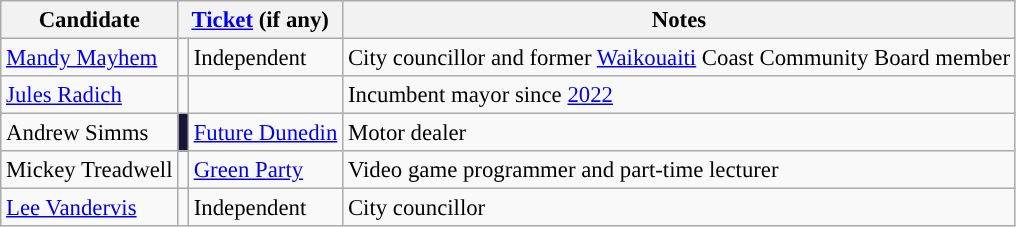<table class="wikitable" style="font-size: 95%">
<tr>
<th>Candidate</th>
<th colspan="2"><a href='#'>Ticket</a> (if any)</th>
<th>Notes</th>
</tr>
<tr>
<td><a href='#'>Mandy Mayhem</a></td>
<td></td>
<td>Independent</td>
<td>City councillor and former <a href='#'>Waikouaiti</a> Coast Community Board member</td>
</tr>
<tr>
<td><a href='#'>Jules Radich</a></td>
<td></td>
<td></td>
<td>Incumbent mayor since <a href='#'>2022</a></td>
</tr>
<tr>
<td>Andrew Simms</td>
<td style="background-color:#161736ff"></td>
<td><a href='#'>Future Dunedin</a></td>
<td>Motor dealer</td>
</tr>
<tr>
<td>Mickey Treadwell</td>
<td style="background-color:"></td>
<td><a href='#'>Green Party</a></td>
<td>Video game programmer and part-time lecturer</td>
</tr>
<tr>
<td><a href='#'>Lee Vandervis</a></td>
<td></td>
<td>Independent</td>
<td>City councillor</td>
</tr>
</table>
